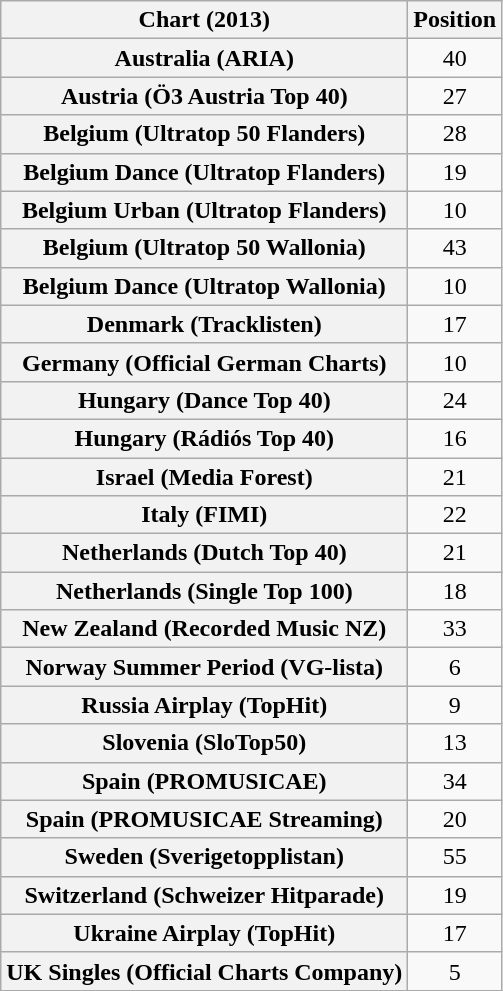<table class="wikitable sortable plainrowheaders" style="text-align:center">
<tr>
<th scope="col">Chart (2013)</th>
<th scope="col">Position</th>
</tr>
<tr>
<th scope="row">Australia (ARIA)</th>
<td>40</td>
</tr>
<tr>
<th scope="row">Austria (Ö3 Austria Top 40)</th>
<td>27</td>
</tr>
<tr>
<th scope="row">Belgium (Ultratop 50 Flanders)</th>
<td>28</td>
</tr>
<tr>
<th scope="row">Belgium Dance (Ultratop Flanders)</th>
<td>19</td>
</tr>
<tr>
<th scope="row">Belgium Urban (Ultratop Flanders)</th>
<td>10</td>
</tr>
<tr>
<th scope="row">Belgium (Ultratop 50 Wallonia)</th>
<td>43</td>
</tr>
<tr>
<th scope="row">Belgium Dance (Ultratop Wallonia)</th>
<td>10</td>
</tr>
<tr>
<th scope="row">Denmark (Tracklisten)</th>
<td>17</td>
</tr>
<tr>
<th scope="row">Germany (Official German Charts)</th>
<td>10</td>
</tr>
<tr>
<th scope="row">Hungary (Dance Top 40)</th>
<td>24</td>
</tr>
<tr>
<th scope="row">Hungary (Rádiós Top 40)</th>
<td>16</td>
</tr>
<tr>
<th scope="row">Israel (Media Forest)</th>
<td>21</td>
</tr>
<tr>
<th scope="row">Italy (FIMI)</th>
<td>22</td>
</tr>
<tr>
<th scope="row">Netherlands (Dutch Top 40)</th>
<td>21</td>
</tr>
<tr>
<th scope="row">Netherlands (Single Top 100)</th>
<td>18</td>
</tr>
<tr>
<th scope="row">New Zealand (Recorded Music NZ)</th>
<td>33</td>
</tr>
<tr>
<th scope="row">Norway Summer Period (VG-lista)</th>
<td>6</td>
</tr>
<tr>
<th scope="row">Russia Airplay (TopHit)</th>
<td>9</td>
</tr>
<tr>
<th scope="row">Slovenia (SloTop50)</th>
<td>13</td>
</tr>
<tr>
<th scope="row">Spain (PROMUSICAE)</th>
<td>34</td>
</tr>
<tr>
<th scope="row">Spain (PROMUSICAE Streaming)</th>
<td>20</td>
</tr>
<tr>
<th scope="row">Sweden (Sverigetopplistan)</th>
<td>55</td>
</tr>
<tr>
<th scope="row">Switzerland (Schweizer Hitparade)</th>
<td>19</td>
</tr>
<tr>
<th scope="row">Ukraine Airplay (TopHit)</th>
<td>17</td>
</tr>
<tr>
<th scope="row">UK Singles (Official Charts Company)</th>
<td>5</td>
</tr>
</table>
